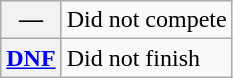<table class="wikitable">
<tr>
<th scope="row">—</th>
<td>Did not compete</td>
</tr>
<tr>
<th scope="row"><a href='#'>DNF</a></th>
<td>Did not finish</td>
</tr>
</table>
